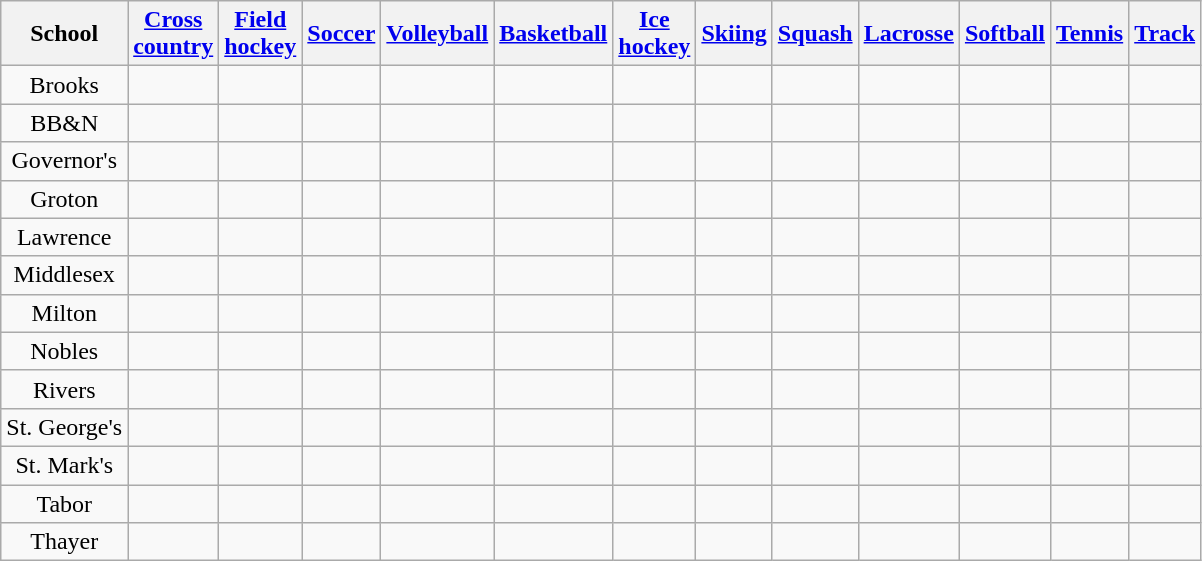<table class="wikitable" style="text-align:center;">
<tr style="text-align:center">
<th>School</th>
<th><a href='#'>Cross<br>country</a></th>
<th><a href='#'>Field<br>hockey</a></th>
<th><a href='#'>Soccer</a></th>
<th><a href='#'>Volleyball</a></th>
<th><a href='#'>Basketball</a></th>
<th><a href='#'>Ice<br>hockey</a></th>
<th><a href='#'>Skiing</a></th>
<th><a href='#'>Squash</a></th>
<th><a href='#'>Lacrosse</a></th>
<th><a href='#'>Softball</a></th>
<th><a href='#'>Tennis</a></th>
<th><a href='#'>Track</a></th>
</tr>
<tr style="text-align:center">
<td>Brooks</td>
<td></td>
<td></td>
<td></td>
<td></td>
<td></td>
<td></td>
<td></td>
<td></td>
<td></td>
<td></td>
<td></td>
<td></td>
</tr>
<tr style="text-align:center">
<td>BB&N</td>
<td></td>
<td></td>
<td></td>
<td></td>
<td></td>
<td></td>
<td></td>
<td></td>
<td></td>
<td></td>
<td></td>
<td></td>
</tr>
<tr style="text-align:center">
<td>Governor's</td>
<td></td>
<td></td>
<td></td>
<td></td>
<td></td>
<td></td>
<td></td>
<td></td>
<td></td>
<td></td>
<td></td>
<td></td>
</tr>
<tr style="text-align:center">
<td>Groton</td>
<td></td>
<td></td>
<td></td>
<td></td>
<td></td>
<td></td>
<td></td>
<td></td>
<td></td>
<td></td>
<td></td>
<td></td>
</tr>
<tr style="text-align:center">
<td>Lawrence</td>
<td></td>
<td></td>
<td></td>
<td></td>
<td></td>
<td></td>
<td></td>
<td></td>
<td></td>
<td></td>
<td></td>
<td></td>
</tr>
<tr style="text-align:center">
<td>Middlesex</td>
<td></td>
<td></td>
<td></td>
<td></td>
<td></td>
<td></td>
<td></td>
<td></td>
<td></td>
<td></td>
<td></td>
<td></td>
</tr>
<tr style="text-align:center">
<td>Milton</td>
<td></td>
<td></td>
<td></td>
<td></td>
<td></td>
<td></td>
<td></td>
<td></td>
<td></td>
<td></td>
<td></td>
<td></td>
</tr>
<tr style="text-align:center">
<td>Nobles</td>
<td></td>
<td></td>
<td></td>
<td></td>
<td></td>
<td></td>
<td></td>
<td></td>
<td></td>
<td></td>
<td></td>
<td></td>
</tr>
<tr style="text-align:center">
<td>Rivers</td>
<td></td>
<td></td>
<td></td>
<td></td>
<td></td>
<td></td>
<td></td>
<td></td>
<td></td>
<td></td>
<td></td>
<td></td>
</tr>
<tr style="text-align:center">
<td>St. George's</td>
<td></td>
<td></td>
<td></td>
<td></td>
<td></td>
<td></td>
<td></td>
<td></td>
<td></td>
<td></td>
<td></td>
<td></td>
</tr>
<tr style="text-align:center">
<td>St. Mark's</td>
<td></td>
<td></td>
<td></td>
<td></td>
<td></td>
<td></td>
<td></td>
<td></td>
<td></td>
<td></td>
<td></td>
<td></td>
</tr>
<tr style="text-align:center">
<td>Tabor</td>
<td></td>
<td></td>
<td></td>
<td></td>
<td></td>
<td></td>
<td></td>
<td></td>
<td></td>
<td></td>
<td></td>
<td></td>
</tr>
<tr style="text-align:center">
<td>Thayer</td>
<td></td>
<td></td>
<td></td>
<td></td>
<td></td>
<td></td>
<td></td>
<td></td>
<td></td>
<td></td>
<td></td>
<td></td>
</tr>
</table>
